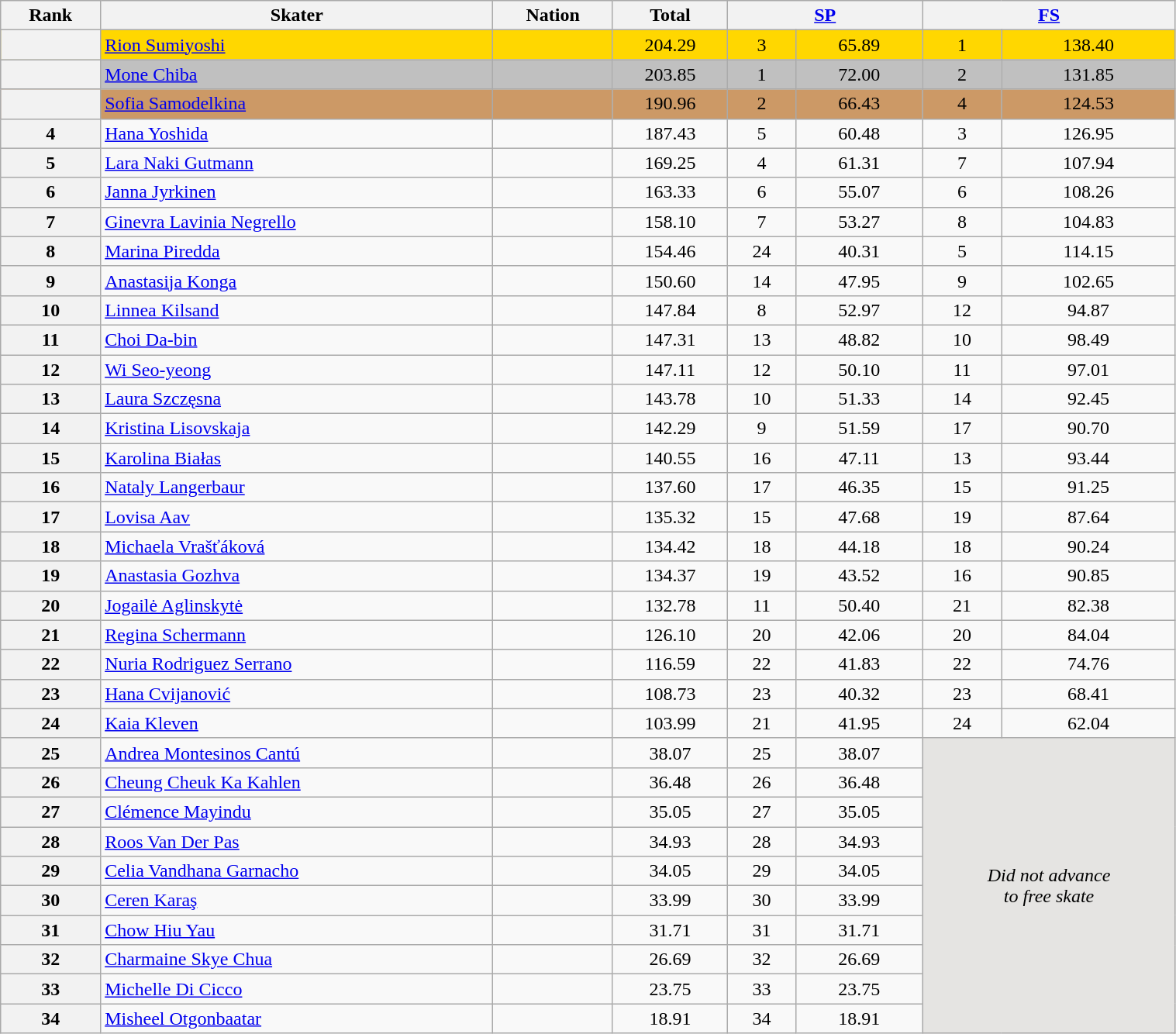<table class="wikitable sortable" style="text-align:center; width:80%">
<tr>
<th scope="col">Rank</th>
<th scope="col">Skater</th>
<th scope="col">Nation</th>
<th scope="col">Total</th>
<th scope="col" colspan="2" width="80px"><a href='#'>SP</a></th>
<th scope="col" colspan="2" width="80px"><a href='#'>FS</a></th>
</tr>
<tr bgcolor="gold">
<th scope="row"></th>
<td align="left"><a href='#'>Rion Sumiyoshi</a></td>
<td align="left"></td>
<td>204.29</td>
<td>3</td>
<td>65.89</td>
<td>1</td>
<td>138.40</td>
</tr>
<tr bgcolor="silver">
<th scope="row"></th>
<td align="left"><a href='#'>Mone Chiba</a></td>
<td align="left"></td>
<td>203.85</td>
<td>1</td>
<td>72.00</td>
<td>2</td>
<td>131.85</td>
</tr>
<tr bgcolor="#cc9966">
<th scope="row"></th>
<td align="left"><a href='#'>Sofia Samodelkina</a></td>
<td align="left"></td>
<td>190.96</td>
<td>2</td>
<td>66.43</td>
<td>4</td>
<td>124.53</td>
</tr>
<tr>
<th scope="row">4</th>
<td align="left"><a href='#'>Hana Yoshida</a></td>
<td align="left"></td>
<td>187.43</td>
<td>5</td>
<td>60.48</td>
<td>3</td>
<td>126.95</td>
</tr>
<tr>
<th scope="row">5</th>
<td align="left"><a href='#'>Lara Naki Gutmann</a></td>
<td align="left"></td>
<td>169.25</td>
<td>4</td>
<td>61.31</td>
<td>7</td>
<td>107.94</td>
</tr>
<tr>
<th scope="row">6</th>
<td align="left"><a href='#'>Janna Jyrkinen</a></td>
<td align="left"></td>
<td>163.33</td>
<td>6</td>
<td>55.07</td>
<td>6</td>
<td>108.26</td>
</tr>
<tr>
<th scope="row">7</th>
<td align="left"><a href='#'>Ginevra Lavinia Negrello</a></td>
<td align="left"></td>
<td>158.10</td>
<td>7</td>
<td>53.27</td>
<td>8</td>
<td>104.83</td>
</tr>
<tr>
<th scope="row">8</th>
<td align="left"><a href='#'>Marina Piredda</a></td>
<td align="left"></td>
<td>154.46</td>
<td>24</td>
<td>40.31</td>
<td>5</td>
<td>114.15</td>
</tr>
<tr>
<th scope="row">9</th>
<td align="left"><a href='#'>Anastasija Konga</a></td>
<td align="left"></td>
<td>150.60</td>
<td>14</td>
<td>47.95</td>
<td>9</td>
<td>102.65</td>
</tr>
<tr>
<th scope="row">10</th>
<td align="left"><a href='#'>Linnea Kilsand</a></td>
<td align="left"></td>
<td>147.84</td>
<td>8</td>
<td>52.97</td>
<td>12</td>
<td>94.87</td>
</tr>
<tr>
<th scope="row">11</th>
<td align="left"><a href='#'>Choi Da-bin</a></td>
<td align="left"></td>
<td>147.31</td>
<td>13</td>
<td>48.82</td>
<td>10</td>
<td>98.49</td>
</tr>
<tr>
<th scope="row">12</th>
<td align="left"><a href='#'>Wi Seo-yeong</a></td>
<td align="left"></td>
<td>147.11</td>
<td>12</td>
<td>50.10</td>
<td>11</td>
<td>97.01</td>
</tr>
<tr>
<th scope="row">13</th>
<td align="left"><a href='#'>Laura Szczęsna</a></td>
<td align="left"></td>
<td>143.78</td>
<td>10</td>
<td>51.33</td>
<td>14</td>
<td>92.45</td>
</tr>
<tr>
<th scope="row">14</th>
<td align="left"><a href='#'>Kristina Lisovskaja</a></td>
<td align="left"></td>
<td>142.29</td>
<td>9</td>
<td>51.59</td>
<td>17</td>
<td>90.70</td>
</tr>
<tr>
<th scope="row">15</th>
<td align="left"><a href='#'>Karolina Białas</a></td>
<td align="left"></td>
<td>140.55</td>
<td>16</td>
<td>47.11</td>
<td>13</td>
<td>93.44</td>
</tr>
<tr>
<th scope="row">16</th>
<td align="left"><a href='#'>Nataly Langerbaur</a></td>
<td align="left"></td>
<td>137.60</td>
<td>17</td>
<td>46.35</td>
<td>15</td>
<td>91.25</td>
</tr>
<tr>
<th scope="row">17</th>
<td align="left"><a href='#'>Lovisa Aav</a></td>
<td align="left"></td>
<td>135.32</td>
<td>15</td>
<td>47.68</td>
<td>19</td>
<td>87.64</td>
</tr>
<tr>
<th scope="row">18</th>
<td align="left"><a href='#'>Michaela Vrašťáková</a></td>
<td align="left"></td>
<td>134.42</td>
<td>18</td>
<td>44.18</td>
<td>18</td>
<td>90.24</td>
</tr>
<tr>
<th scope="row">19</th>
<td align="left"><a href='#'>Anastasia Gozhva</a></td>
<td align="left"></td>
<td>134.37</td>
<td>19</td>
<td>43.52</td>
<td>16</td>
<td>90.85</td>
</tr>
<tr>
<th scope="row">20</th>
<td align="left"><a href='#'>Jogailė Aglinskytė</a></td>
<td align="left"></td>
<td>132.78</td>
<td>11</td>
<td>50.40</td>
<td>21</td>
<td>82.38</td>
</tr>
<tr>
<th scope="row">21</th>
<td align="left"><a href='#'>Regina Schermann</a></td>
<td align="left"></td>
<td>126.10</td>
<td>20</td>
<td>42.06</td>
<td>20</td>
<td>84.04</td>
</tr>
<tr>
<th scope="row">22</th>
<td align="left"><a href='#'>Nuria Rodriguez Serrano</a></td>
<td align="left"></td>
<td>116.59</td>
<td>22</td>
<td>41.83</td>
<td>22</td>
<td>74.76</td>
</tr>
<tr>
<th scope="row">23</th>
<td align="left"><a href='#'>Hana Cvijanović</a></td>
<td align="left"></td>
<td>108.73</td>
<td>23</td>
<td>40.32</td>
<td>23</td>
<td>68.41</td>
</tr>
<tr>
<th scope="row">24</th>
<td align="left"><a href='#'>Kaia Kleven</a></td>
<td align="left"></td>
<td>103.99</td>
<td>21</td>
<td>41.95</td>
<td>24</td>
<td>62.04</td>
</tr>
<tr>
<th scope="row">25</th>
<td align="left"><a href='#'>Andrea Montesinos Cantú</a></td>
<td align="left"></td>
<td>38.07</td>
<td>25</td>
<td>38.07</td>
<td colspan="2" rowspan="10" bgcolor="e5e4e2"><em>Did not advance<br>to free skate</em></td>
</tr>
<tr>
<th scope="row">26</th>
<td align="left"><a href='#'>Cheung Cheuk Ka Kahlen</a></td>
<td align="left"></td>
<td>36.48</td>
<td>26</td>
<td>36.48</td>
</tr>
<tr>
<th scope="row">27</th>
<td align="left"><a href='#'>Clémence Mayindu</a></td>
<td align="left"></td>
<td>35.05</td>
<td>27</td>
<td>35.05</td>
</tr>
<tr>
<th scope="row">28</th>
<td align="left"><a href='#'>Roos Van Der Pas</a></td>
<td align="left"></td>
<td>34.93</td>
<td>28</td>
<td>34.93</td>
</tr>
<tr>
<th scope="row">29</th>
<td align="left"><a href='#'>Celia Vandhana Garnacho</a></td>
<td align="left"></td>
<td>34.05</td>
<td>29</td>
<td>34.05</td>
</tr>
<tr>
<th scope="row">30</th>
<td align="left"><a href='#'>Ceren Karaş</a></td>
<td align="left"></td>
<td>33.99</td>
<td>30</td>
<td>33.99</td>
</tr>
<tr>
<th scope="row">31</th>
<td align="left"><a href='#'>Chow Hiu Yau</a></td>
<td align="left"></td>
<td>31.71</td>
<td>31</td>
<td>31.71</td>
</tr>
<tr>
<th scope="row">32</th>
<td align="left"><a href='#'>Charmaine Skye Chua</a></td>
<td align="left"></td>
<td>26.69</td>
<td>32</td>
<td>26.69</td>
</tr>
<tr>
<th scope="row">33</th>
<td align="left"><a href='#'>Michelle Di Cicco</a></td>
<td align="left"></td>
<td>23.75</td>
<td>33</td>
<td>23.75</td>
</tr>
<tr>
<th scope="row">34</th>
<td align="left"><a href='#'>Misheel Otgonbaatar</a></td>
<td align="left"></td>
<td>18.91</td>
<td>34</td>
<td>18.91</td>
</tr>
</table>
